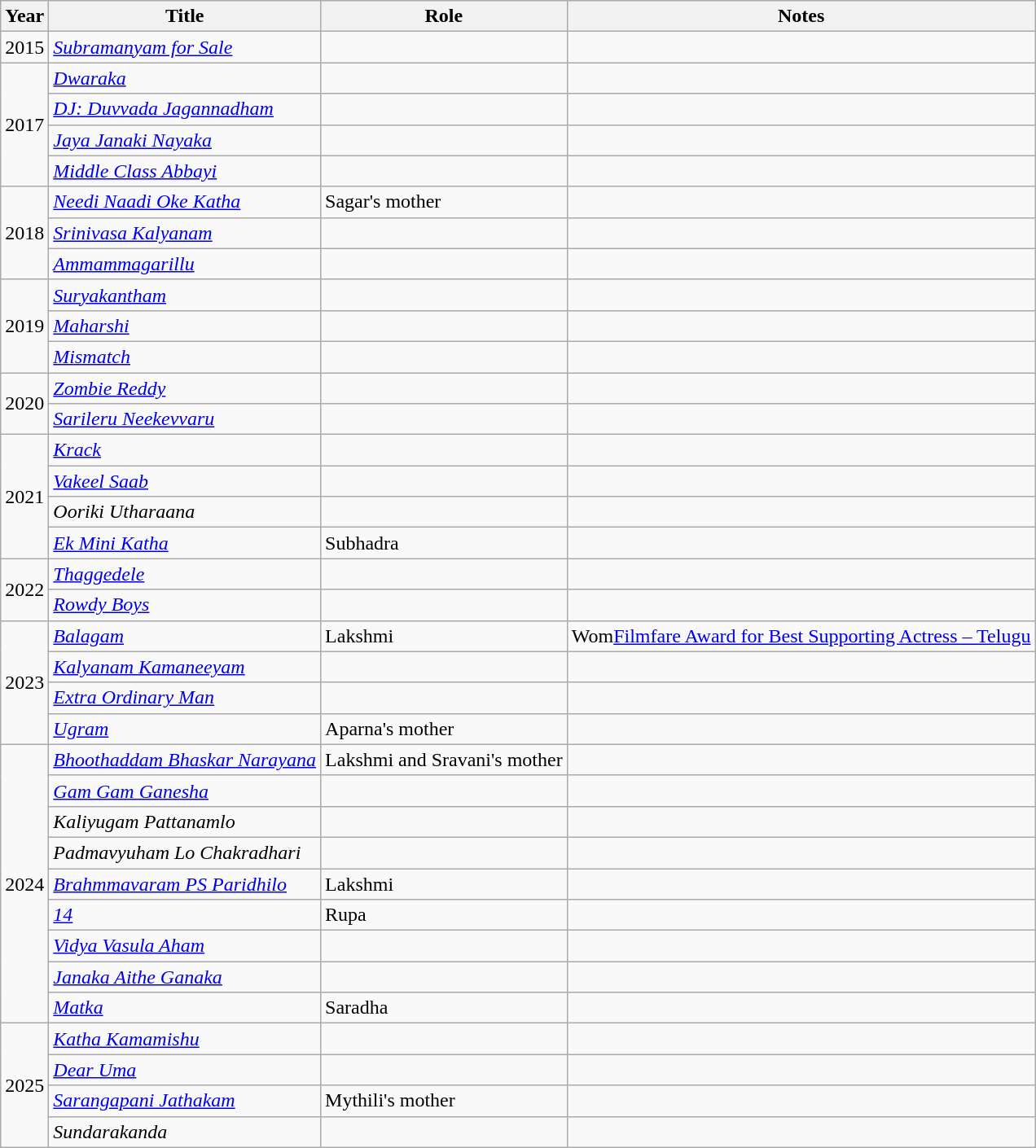<table class="wikitable">
<tr>
<th>Year</th>
<th>Title</th>
<th>Role</th>
<th>Notes</th>
</tr>
<tr>
<td>2015</td>
<td><em><a href='#'>Subramanyam for Sale</a></em></td>
<td></td>
<td></td>
</tr>
<tr>
<td rowspan="4">2017</td>
<td><a href='#'><em>Dwaraka</em></a></td>
<td></td>
<td></td>
</tr>
<tr>
<td><em><a href='#'>DJ: Duvvada Jagannadham</a></em></td>
<td></td>
<td></td>
</tr>
<tr>
<td><em><a href='#'>Jaya Janaki Nayaka</a></em></td>
<td></td>
<td></td>
</tr>
<tr>
<td><em><a href='#'>Middle Class Abbayi</a></em></td>
<td></td>
<td></td>
</tr>
<tr>
<td rowspan="3">2018</td>
<td><em><a href='#'>Needi Naadi Oke Katha</a></em></td>
<td>Sagar's mother</td>
<td></td>
</tr>
<tr>
<td><a href='#'><em>Srinivasa Kalyanam</em></a></td>
<td></td>
<td></td>
</tr>
<tr>
<td><em><a href='#'>Ammammagarillu</a></em></td>
<td></td>
<td></td>
</tr>
<tr>
<td rowspan="3">2019</td>
<td><a href='#'><em>Suryakantham</em></a></td>
<td></td>
<td></td>
</tr>
<tr>
<td><a href='#'><em>Maharshi</em></a></td>
<td></td>
<td></td>
</tr>
<tr>
<td><a href='#'><em>Mismatch</em></a></td>
<td></td>
<td></td>
</tr>
<tr>
<td rowspan="2">2020</td>
<td><em><a href='#'>Zombie Reddy</a></em></td>
<td></td>
<td></td>
</tr>
<tr>
<td><em><a href='#'>Sarileru Neekevvaru</a></em></td>
<td></td>
<td></td>
</tr>
<tr>
<td rowspan="4">2021</td>
<td><a href='#'><em>Krack</em></a></td>
<td></td>
<td></td>
</tr>
<tr>
<td><em><a href='#'>Vakeel Saab</a></em></td>
<td></td>
<td></td>
</tr>
<tr>
<td><em>Ooriki Utharaana</em></td>
<td></td>
<td></td>
</tr>
<tr>
<td><em><a href='#'>Ek Mini Katha</a></em></td>
<td>Subhadra</td>
<td></td>
</tr>
<tr>
<td rowspan="2">2022</td>
<td><em><a href='#'>Thaggedele</a></em></td>
<td></td>
<td></td>
</tr>
<tr>
<td><em><a href='#'>Rowdy Boys</a></em></td>
<td></td>
<td></td>
</tr>
<tr>
<td rowspan="4">2023</td>
<td><a href='#'><em>Balagam</em></a></td>
<td>Lakshmi</td>
<td>Wom<a href='#'>Filmfare Award for Best Supporting Actress – Telugu</a></td>
</tr>
<tr>
<td><a href='#'><em>Kalyanam Kamaneeyam</em></a></td>
<td></td>
<td></td>
</tr>
<tr>
<td><em><a href='#'>Extra Ordinary Man</a></em></td>
<td></td>
<td></td>
</tr>
<tr>
<td><a href='#'><em>Ugram</em></a></td>
<td>Aparna's mother</td>
<td></td>
</tr>
<tr>
<td rowspan="9">2024</td>
<td><em><a href='#'>Bhoothaddam Bhaskar Narayana</a></em></td>
<td>Lakshmi and Sravani's mother</td>
<td></td>
</tr>
<tr>
<td><em><a href='#'>Gam Gam Ganesha</a></em></td>
<td></td>
<td></td>
</tr>
<tr>
<td><em>Kaliyugam Pattanamlo</em></td>
<td></td>
<td></td>
</tr>
<tr>
<td><em>Padmavyuham Lo Chakradhari</em></td>
<td></td>
<td></td>
</tr>
<tr>
<td><em><a href='#'>Brahmmavaram PS Paridhilo</a></em></td>
<td>Lakshmi</td>
<td></td>
</tr>
<tr>
<td><a href='#'><em>14</em></a></td>
<td>Rupa</td>
<td></td>
</tr>
<tr>
<td><em><a href='#'>Vidya Vasula Aham</a></em></td>
<td></td>
<td></td>
</tr>
<tr>
<td><em><a href='#'>Janaka Aithe Ganaka</a></em></td>
<td></td>
<td></td>
</tr>
<tr>
<td><a href='#'><em>Matka</em></a></td>
<td>Saradha</td>
<td></td>
</tr>
<tr>
<td rowspan="4">2025</td>
<td><em><a href='#'>Katha Kamamishu</a></em></td>
<td></td>
<td></td>
</tr>
<tr>
<td><a href='#'><em>Dear Uma</em></a></td>
<td></td>
<td></td>
</tr>
<tr>
<td><a href='#'><em>Sarangapani Jathakam</em></a></td>
<td>Mythili's mother</td>
<td></td>
</tr>
<tr>
<td><em>Sundarakanda</em></td>
<td></td>
<td></td>
</tr>
</table>
